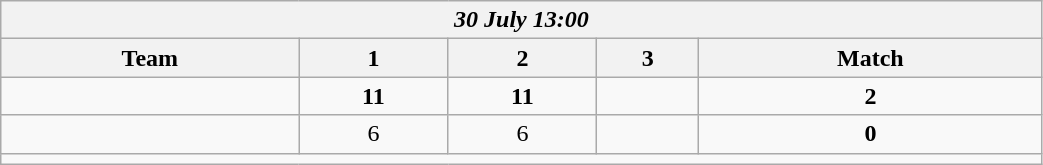<table class=wikitable style="text-align:center; width: 55%">
<tr>
<th colspan=10><em>30 July 13:00</em></th>
</tr>
<tr>
<th>Team</th>
<th>1</th>
<th>2</th>
<th>3</th>
<th>Match</th>
</tr>
<tr>
<td align=left><strong><br></strong></td>
<td><strong>11</strong></td>
<td><strong>11</strong></td>
<td></td>
<td><strong>2</strong></td>
</tr>
<tr>
<td align=left><br></td>
<td>6</td>
<td>6</td>
<td></td>
<td><strong>0</strong></td>
</tr>
<tr>
<td colspan=10></td>
</tr>
</table>
